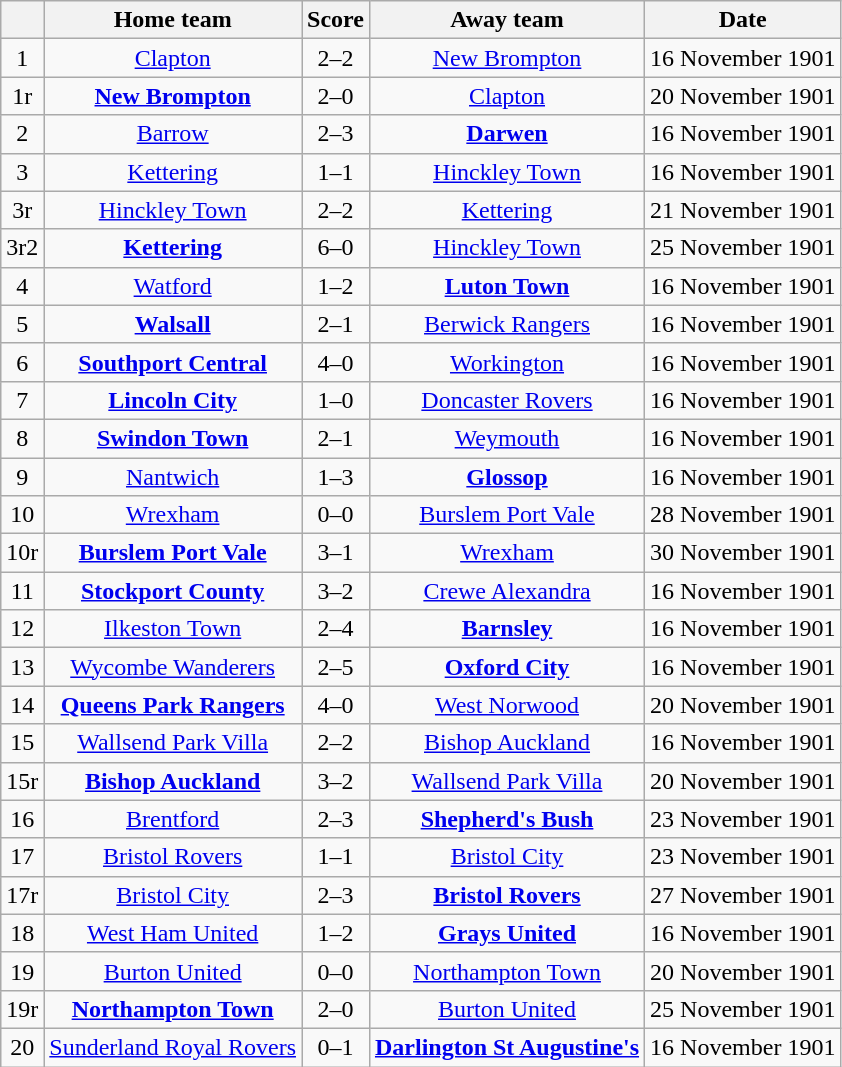<table class="wikitable" style="text-align:center">
<tr>
<th></th>
<th>Home team</th>
<th>Score</th>
<th>Away team</th>
<th>Date</th>
</tr>
<tr>
<td>1</td>
<td><a href='#'>Clapton</a></td>
<td>2–2</td>
<td><a href='#'>New Brompton</a></td>
<td>16 November 1901</td>
</tr>
<tr>
<td>1r</td>
<td><strong><a href='#'>New Brompton</a></strong></td>
<td>2–0</td>
<td><a href='#'>Clapton</a></td>
<td>20 November 1901</td>
</tr>
<tr>
<td>2</td>
<td><a href='#'>Barrow</a></td>
<td>2–3</td>
<td><strong><a href='#'>Darwen</a></strong></td>
<td>16 November 1901</td>
</tr>
<tr>
<td>3</td>
<td><a href='#'>Kettering</a></td>
<td>1–1</td>
<td><a href='#'>Hinckley Town</a></td>
<td>16 November 1901</td>
</tr>
<tr>
<td>3r</td>
<td><a href='#'>Hinckley Town</a></td>
<td>2–2</td>
<td><a href='#'>Kettering</a></td>
<td>21 November 1901</td>
</tr>
<tr>
<td>3r2</td>
<td><strong><a href='#'>Kettering</a></strong></td>
<td>6–0</td>
<td><a href='#'>Hinckley Town</a></td>
<td>25 November 1901</td>
</tr>
<tr>
<td>4</td>
<td><a href='#'>Watford</a></td>
<td>1–2</td>
<td><strong><a href='#'>Luton Town</a></strong></td>
<td>16 November 1901</td>
</tr>
<tr>
<td>5</td>
<td><strong><a href='#'>Walsall</a></strong></td>
<td>2–1</td>
<td><a href='#'>Berwick Rangers</a></td>
<td>16 November 1901</td>
</tr>
<tr>
<td>6</td>
<td><strong><a href='#'>Southport Central</a></strong></td>
<td>4–0</td>
<td><a href='#'>Workington</a></td>
<td>16 November 1901</td>
</tr>
<tr>
<td>7</td>
<td><strong><a href='#'>Lincoln City</a></strong></td>
<td>1–0</td>
<td><a href='#'>Doncaster Rovers</a></td>
<td>16 November 1901</td>
</tr>
<tr>
<td>8</td>
<td><strong><a href='#'>Swindon Town</a></strong></td>
<td>2–1</td>
<td><a href='#'>Weymouth</a></td>
<td>16 November 1901</td>
</tr>
<tr>
<td>9</td>
<td><a href='#'>Nantwich</a></td>
<td>1–3</td>
<td><strong><a href='#'>Glossop</a></strong></td>
<td>16 November 1901</td>
</tr>
<tr>
<td>10</td>
<td><a href='#'>Wrexham</a></td>
<td>0–0</td>
<td><a href='#'>Burslem Port Vale</a></td>
<td>28 November 1901</td>
</tr>
<tr>
<td>10r</td>
<td><strong><a href='#'>Burslem Port Vale</a></strong></td>
<td>3–1</td>
<td><a href='#'>Wrexham</a></td>
<td>30 November 1901</td>
</tr>
<tr>
<td>11</td>
<td><strong><a href='#'>Stockport County</a></strong></td>
<td>3–2</td>
<td><a href='#'>Crewe Alexandra</a></td>
<td>16 November 1901</td>
</tr>
<tr>
<td>12</td>
<td><a href='#'>Ilkeston Town</a></td>
<td>2–4</td>
<td><strong><a href='#'>Barnsley</a></strong></td>
<td>16 November 1901</td>
</tr>
<tr>
<td>13</td>
<td><a href='#'>Wycombe Wanderers</a></td>
<td>2–5</td>
<td><strong><a href='#'>Oxford City</a></strong></td>
<td>16 November 1901</td>
</tr>
<tr>
<td>14</td>
<td><strong><a href='#'>Queens Park Rangers</a></strong></td>
<td>4–0</td>
<td><a href='#'>West Norwood</a></td>
<td>20 November 1901</td>
</tr>
<tr>
<td>15</td>
<td><a href='#'>Wallsend Park Villa</a></td>
<td>2–2</td>
<td><a href='#'>Bishop Auckland</a></td>
<td>16 November 1901</td>
</tr>
<tr>
<td>15r</td>
<td><strong><a href='#'>Bishop Auckland</a></strong></td>
<td>3–2</td>
<td><a href='#'>Wallsend Park Villa</a></td>
<td>20 November 1901</td>
</tr>
<tr>
<td>16</td>
<td><a href='#'>Brentford</a></td>
<td>2–3</td>
<td><strong><a href='#'>Shepherd's Bush</a></strong></td>
<td>23 November 1901</td>
</tr>
<tr>
<td>17</td>
<td><a href='#'>Bristol Rovers</a></td>
<td>1–1</td>
<td><a href='#'>Bristol City</a></td>
<td>23 November 1901</td>
</tr>
<tr>
<td>17r</td>
<td><a href='#'>Bristol City</a></td>
<td>2–3</td>
<td><strong><a href='#'>Bristol Rovers</a></strong></td>
<td>27 November 1901</td>
</tr>
<tr>
<td>18</td>
<td><a href='#'>West Ham United</a></td>
<td>1–2</td>
<td><strong><a href='#'>Grays United</a></strong></td>
<td>16 November 1901</td>
</tr>
<tr>
<td>19</td>
<td><a href='#'>Burton United</a></td>
<td>0–0</td>
<td><a href='#'>Northampton Town</a></td>
<td>20 November 1901</td>
</tr>
<tr>
<td>19r</td>
<td><strong><a href='#'>Northampton Town</a></strong></td>
<td>2–0</td>
<td><a href='#'>Burton United</a></td>
<td>25 November 1901</td>
</tr>
<tr>
<td>20</td>
<td><a href='#'>Sunderland Royal Rovers</a></td>
<td>0–1</td>
<td><strong><a href='#'>Darlington St Augustine's</a></strong></td>
<td>16 November 1901</td>
</tr>
</table>
